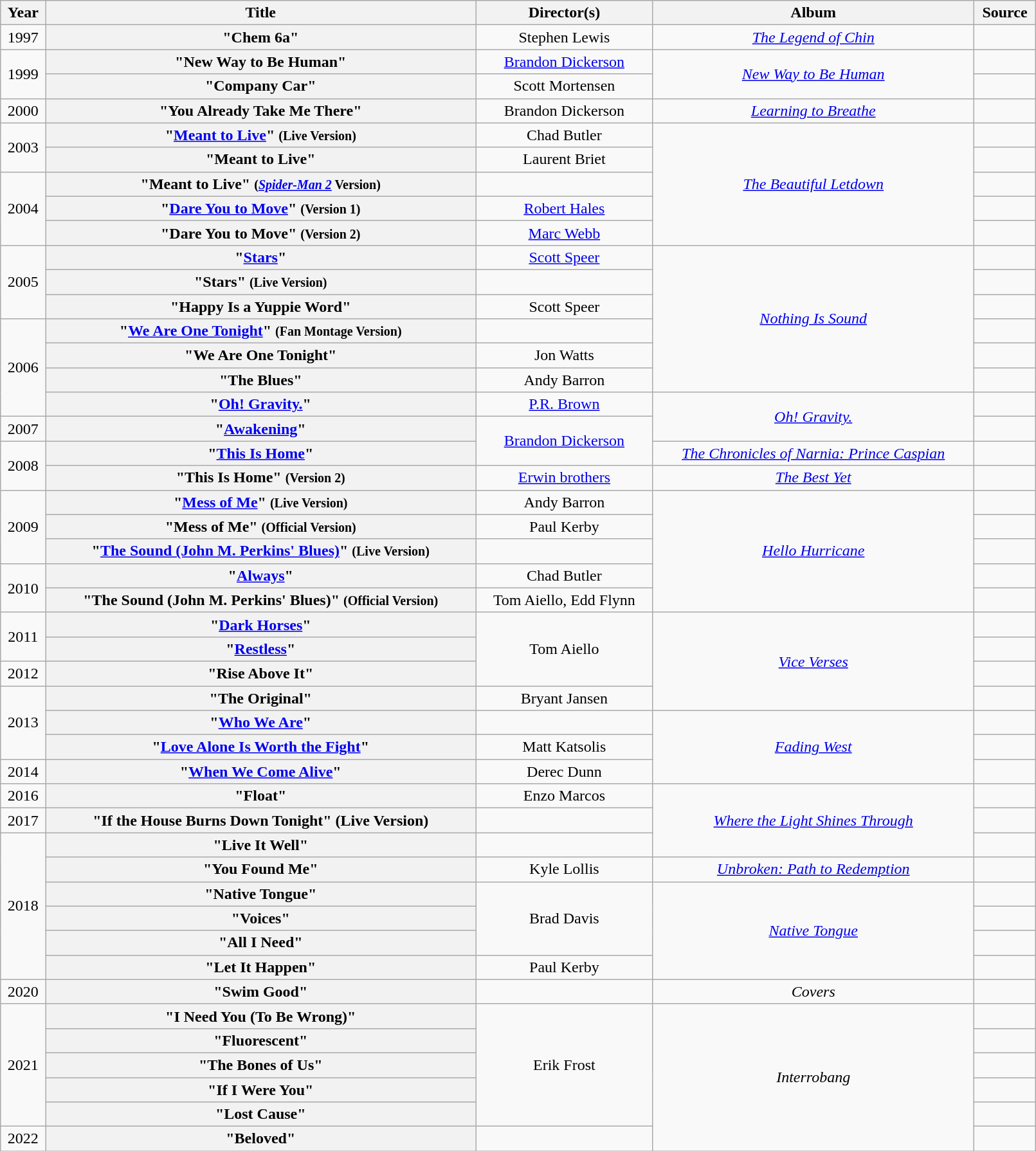<table class="wikitable plainrowheaders" width="85%" style="text-align: center;">
<tr>
<th scope="col">Year</th>
<th scope="col">Title</th>
<th scope="col">Director(s)</th>
<th scope="col">Album</th>
<th scope="col">Source</th>
</tr>
<tr>
<td>1997</td>
<th scope="row">"Chem 6a"</th>
<td>Stephen Lewis</td>
<td><em><a href='#'>The Legend of Chin</a></em></td>
<td></td>
</tr>
<tr>
<td rowspan="2">1999</td>
<th scope="row">"New Way to Be Human"</th>
<td><a href='#'>Brandon Dickerson</a></td>
<td rowspan="2"><em><a href='#'>New Way to Be Human</a></em></td>
<td></td>
</tr>
<tr>
<th scope="row">"Company Car"</th>
<td>Scott Mortensen</td>
<td></td>
</tr>
<tr>
<td>2000</td>
<th scope="row">"You Already Take Me There"</th>
<td>Brandon Dickerson</td>
<td><em><a href='#'>Learning to Breathe</a></em></td>
<td></td>
</tr>
<tr>
<td rowspan="2">2003</td>
<th scope="row">"<a href='#'>Meant to Live</a>" <small>(Live Version)</small></th>
<td>Chad Butler</td>
<td rowspan="5"><em><a href='#'>The Beautiful Letdown</a></em></td>
<td></td>
</tr>
<tr>
<th scope="row">"Meant to Live"</th>
<td>Laurent Briet</td>
<td></td>
</tr>
<tr>
<td rowspan="3">2004</td>
<th scope="row">"Meant to Live" <small>(<em><a href='#'>Spider-Man 2</a></em> Version)</small></th>
<td></td>
<td></td>
</tr>
<tr>
<th scope="row">"<a href='#'>Dare You to Move</a>" <small>(Version 1)</small></th>
<td><a href='#'>Robert Hales</a></td>
<td></td>
</tr>
<tr>
<th scope="row">"Dare You to Move" <small>(Version 2)</small></th>
<td><a href='#'>Marc Webb</a></td>
<td></td>
</tr>
<tr>
<td rowspan="3">2005</td>
<th scope="row">"<a href='#'>Stars</a>"</th>
<td><a href='#'>Scott Speer</a></td>
<td rowspan="6"><em><a href='#'>Nothing Is Sound</a></em></td>
<td></td>
</tr>
<tr>
<th scope="row">"Stars" <small>(Live Version)</small></th>
<td></td>
<td></td>
</tr>
<tr>
<th scope="row">"Happy Is a Yuppie Word"</th>
<td>Scott Speer</td>
<td></td>
</tr>
<tr>
<td rowspan="4">2006</td>
<th scope="row">"<a href='#'>We Are One Tonight</a>" <small>(Fan Montage Version)</small></th>
<td></td>
<td></td>
</tr>
<tr>
<th scope="row">"We Are One Tonight"</th>
<td>Jon Watts</td>
<td></td>
</tr>
<tr>
<th scope="row">"The Blues"</th>
<td>Andy Barron</td>
<td></td>
</tr>
<tr>
<th scope="row">"<a href='#'>Oh! Gravity.</a>"</th>
<td><a href='#'>P.R. Brown</a></td>
<td rowspan="2"><em><a href='#'>Oh! Gravity.</a></em></td>
<td></td>
</tr>
<tr>
<td>2007</td>
<th scope="row">"<a href='#'>Awakening</a>"</th>
<td rowspan="2"><a href='#'>Brandon Dickerson</a></td>
<td></td>
</tr>
<tr>
<td rowspan="2">2008</td>
<th scope="row">"<a href='#'>This Is Home</a>"</th>
<td><em><a href='#'>The Chronicles of Narnia: Prince Caspian</a></em></td>
<td></td>
</tr>
<tr>
<th scope="row">"This Is Home" <small>(Version 2)</small></th>
<td><a href='#'>Erwin brothers</a></td>
<td><em><a href='#'>The Best Yet</a></em></td>
<td></td>
</tr>
<tr>
<td rowspan="3">2009</td>
<th scope="row">"<a href='#'>Mess of Me</a>" <small>(Live Version)</small></th>
<td>Andy Barron</td>
<td rowspan="5"><em><a href='#'>Hello Hurricane</a></em></td>
<td></td>
</tr>
<tr>
<th scope="row">"Mess of Me" <small>(Official Version)</small></th>
<td>Paul Kerby</td>
<td></td>
</tr>
<tr>
<th scope="row">"<a href='#'>The Sound (John M. Perkins' Blues)</a>" <small>(Live Version)</small></th>
<td></td>
<td></td>
</tr>
<tr>
<td rowspan="2">2010</td>
<th scope="row">"<a href='#'>Always</a>"</th>
<td>Chad Butler</td>
<td></td>
</tr>
<tr>
<th scope="row">"The Sound (John M. Perkins' Blues)" <small>(Official Version)</small></th>
<td>Tom Aiello, Edd Flynn</td>
<td></td>
</tr>
<tr>
<td rowspan="2">2011</td>
<th scope="row">"<a href='#'>Dark Horses</a>"</th>
<td rowspan="3">Tom Aiello</td>
<td rowspan="4"><em><a href='#'>Vice Verses</a></em></td>
<td></td>
</tr>
<tr>
<th scope="row">"<a href='#'>Restless</a>"</th>
<td></td>
</tr>
<tr>
<td>2012</td>
<th scope="row">"Rise Above It"</th>
<td></td>
</tr>
<tr>
<td rowspan="3">2013</td>
<th scope="row">"The Original"</th>
<td>Bryant Jansen</td>
<td></td>
</tr>
<tr>
<th scope="row">"<a href='#'>Who We Are</a>"</th>
<td></td>
<td rowspan="3"><em><a href='#'>Fading West</a></em></td>
<td></td>
</tr>
<tr>
<th scope="row">"<a href='#'>Love Alone Is Worth the Fight</a>"</th>
<td>Matt Katsolis</td>
<td></td>
</tr>
<tr>
<td>2014</td>
<th scope="row">"<a href='#'>When We Come Alive</a>"</th>
<td>Derec Dunn</td>
<td></td>
</tr>
<tr>
<td>2016</td>
<th scope="row">"Float"</th>
<td>Enzo Marcos</td>
<td rowspan="3"><em><a href='#'>Where the Light Shines Through</a></em></td>
<td></td>
</tr>
<tr>
<td>2017</td>
<th scope="row">"If the House Burns Down Tonight" (Live Version)</th>
<td></td>
<td></td>
</tr>
<tr>
<td rowspan="6">2018</td>
<th scope="row">"Live It Well"</th>
<td></td>
<td></td>
</tr>
<tr>
<th scope="row">"You Found Me"</th>
<td>Kyle Lollis</td>
<td><em><a href='#'>Unbroken: Path to Redemption</a></em></td>
<td></td>
</tr>
<tr>
<th scope="row">"Native Tongue"</th>
<td rowspan="3">Brad Davis</td>
<td rowspan="4"><em><a href='#'>Native Tongue</a></em></td>
<td></td>
</tr>
<tr>
<th scope="row">"Voices"</th>
<td></td>
</tr>
<tr>
<th scope="row">"All I Need"</th>
<td></td>
</tr>
<tr>
<th scope="row">"Let It Happen"</th>
<td>Paul Kerby</td>
<td></td>
</tr>
<tr>
<td>2020</td>
<th scope="row">"Swim Good"</th>
<td></td>
<td rowspan="1"><em>Covers</em></td>
<td></td>
</tr>
<tr>
<td rowspan="5">2021</td>
<th scope="row">"I Need You (To Be Wrong)"</th>
<td rowspan="5">Erik Frost</td>
<td rowspan="6"><em>Interrobang</em></td>
<td></td>
</tr>
<tr>
<th scope="row">"Fluorescent"</th>
<td></td>
</tr>
<tr>
<th scope="row">"The Bones of Us"</th>
<td></td>
</tr>
<tr>
<th scope="row">"If I Were You"</th>
<td></td>
</tr>
<tr>
<th scope="row">"Lost Cause"</th>
<td></td>
</tr>
<tr>
<td>2022</td>
<th scope="row">"Beloved"</th>
<td></td>
<td></td>
</tr>
</table>
